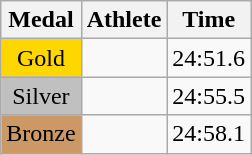<table class="wikitable">
<tr>
<th>Medal</th>
<th>Athlete</th>
<th>Time</th>
</tr>
<tr>
<td style="text-align:center;background-color:gold;">Gold</td>
<td></td>
<td>24:51.6</td>
</tr>
<tr>
<td style="text-align:center;background-color:silver;">Silver</td>
<td></td>
<td>24:55.5</td>
</tr>
<tr>
<td style="text-align:center;background-color:#CC9966;">Bronze</td>
<td></td>
<td>24:58.1</td>
</tr>
</table>
